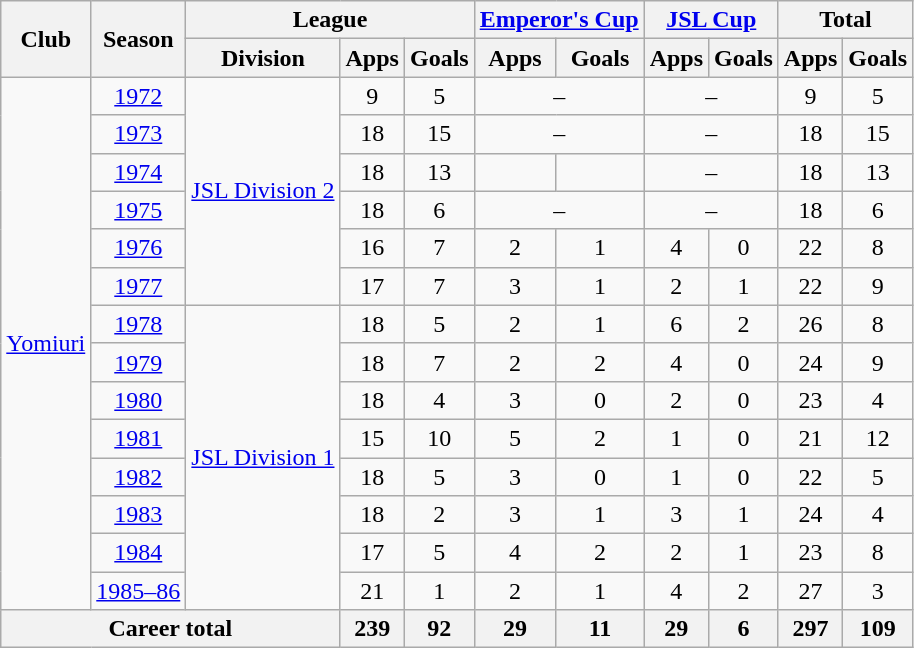<table class="wikitable" style="text-align:center">
<tr>
<th rowspan="2">Club</th>
<th rowspan="2">Season</th>
<th colspan="3">League</th>
<th colspan="2"><a href='#'>Emperor's Cup</a></th>
<th colspan="2"><a href='#'>JSL Cup</a></th>
<th colspan="2">Total</th>
</tr>
<tr>
<th>Division</th>
<th>Apps</th>
<th>Goals</th>
<th>Apps</th>
<th>Goals</th>
<th>Apps</th>
<th>Goals</th>
<th>Apps</th>
<th>Goals</th>
</tr>
<tr>
<td rowspan="14"><a href='#'>Yomiuri</a></td>
<td><a href='#'>1972</a></td>
<td rowspan="6"><a href='#'>JSL Division 2</a></td>
<td>9</td>
<td>5</td>
<td colspan="2">–</td>
<td colspan="2">–</td>
<td>9</td>
<td>5</td>
</tr>
<tr>
<td><a href='#'>1973</a></td>
<td>18</td>
<td>15</td>
<td colspan="2">–</td>
<td colspan="2">–</td>
<td>18</td>
<td>15</td>
</tr>
<tr>
<td><a href='#'>1974</a></td>
<td>18</td>
<td>13</td>
<td></td>
<td></td>
<td colspan="2">–</td>
<td>18</td>
<td>13</td>
</tr>
<tr>
<td><a href='#'>1975</a></td>
<td>18</td>
<td>6</td>
<td colspan="2">–</td>
<td colspan="2">–</td>
<td>18</td>
<td>6</td>
</tr>
<tr>
<td><a href='#'>1976</a></td>
<td>16</td>
<td>7</td>
<td>2</td>
<td>1</td>
<td>4</td>
<td>0</td>
<td>22</td>
<td>8</td>
</tr>
<tr>
<td><a href='#'>1977</a></td>
<td>17</td>
<td>7</td>
<td>3</td>
<td>1</td>
<td>2</td>
<td>1</td>
<td>22</td>
<td>9</td>
</tr>
<tr>
<td><a href='#'>1978</a></td>
<td rowspan="8"><a href='#'>JSL Division 1</a></td>
<td>18</td>
<td>5</td>
<td>2</td>
<td>1</td>
<td>6</td>
<td>2</td>
<td>26</td>
<td>8</td>
</tr>
<tr>
<td><a href='#'>1979</a></td>
<td>18</td>
<td>7</td>
<td>2</td>
<td>2</td>
<td>4</td>
<td>0</td>
<td>24</td>
<td>9</td>
</tr>
<tr>
<td><a href='#'>1980</a></td>
<td>18</td>
<td>4</td>
<td>3</td>
<td>0</td>
<td>2</td>
<td>0</td>
<td>23</td>
<td>4</td>
</tr>
<tr>
<td><a href='#'>1981</a></td>
<td>15</td>
<td>10</td>
<td>5</td>
<td>2</td>
<td>1</td>
<td>0</td>
<td>21</td>
<td>12</td>
</tr>
<tr>
<td><a href='#'>1982</a></td>
<td>18</td>
<td>5</td>
<td>3</td>
<td>0</td>
<td>1</td>
<td>0</td>
<td>22</td>
<td>5</td>
</tr>
<tr>
<td><a href='#'>1983</a></td>
<td>18</td>
<td>2</td>
<td>3</td>
<td>1</td>
<td>3</td>
<td>1</td>
<td>24</td>
<td>4</td>
</tr>
<tr>
<td><a href='#'>1984</a></td>
<td>17</td>
<td>5</td>
<td>4</td>
<td>2</td>
<td>2</td>
<td>1</td>
<td>23</td>
<td>8</td>
</tr>
<tr>
<td><a href='#'>1985–86</a></td>
<td>21</td>
<td>1</td>
<td>2</td>
<td>1</td>
<td>4</td>
<td>2</td>
<td>27</td>
<td>3</td>
</tr>
<tr>
<th colspan="3">Career total</th>
<th>239</th>
<th>92</th>
<th>29</th>
<th>11</th>
<th>29</th>
<th>6</th>
<th>297</th>
<th>109</th>
</tr>
</table>
